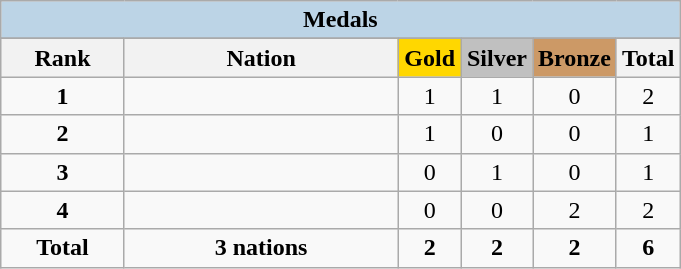<table class="wikitable" style="text-align:center">
<tr>
<td colspan="6" style="background:#BCD4E6"><strong>Medals</strong></td>
</tr>
<tr>
</tr>
<tr style="background-color:#EDEDED;">
<th width="75px" class="hintergrundfarbe5">Rank</th>
<th width="175px" class="hintergrundfarbe6">Nation</th>
<th style="background:    gold; width:35px ">Gold</th>
<th style="background:  silver; width:35px ">Silver</th>
<th style="background: #CC9966; width:35px ">Bronze</th>
<th width="35px">Total</th>
</tr>
<tr>
<td><strong>1</strong></td>
<td align=left></td>
<td>1</td>
<td>1</td>
<td>0</td>
<td>2</td>
</tr>
<tr>
<td><strong>2</strong></td>
<td align=left></td>
<td>1</td>
<td>0</td>
<td>0</td>
<td>1</td>
</tr>
<tr>
<td><strong>3</strong></td>
<td align=left></td>
<td>0</td>
<td>1</td>
<td>0</td>
<td>1</td>
</tr>
<tr>
<td><strong>4</strong></td>
<td align=left></td>
<td>0</td>
<td>0</td>
<td>2</td>
<td>2</td>
</tr>
<tr>
<td><strong>Total</strong></td>
<td><strong>3 nations</strong></td>
<td><strong>2</strong></td>
<td><strong>2</strong></td>
<td><strong>2</strong></td>
<td><strong>6</strong></td>
</tr>
</table>
